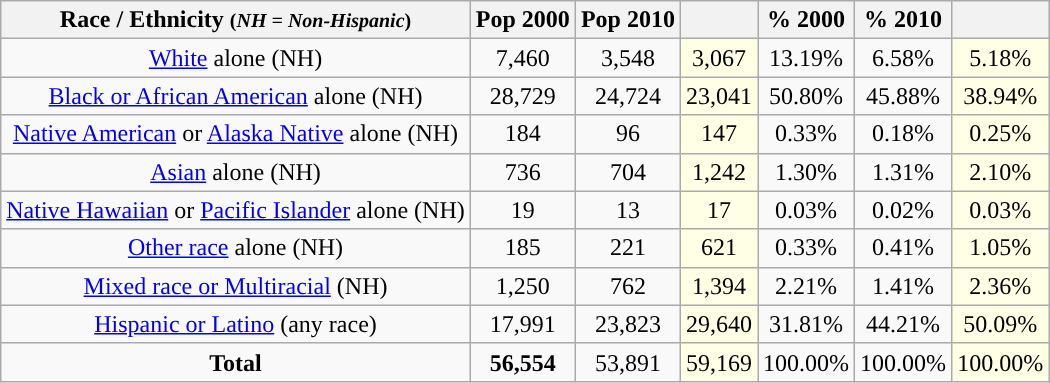<table class="wikitable" style="text-align:center;">
<tr>
<th>Race / Ethnicity <small>(<em>NH = Non-Hispanic</em>)</small></th>
<th>Pop 2000</th>
<th>Pop 2010</th>
<th></th>
<th>% 2000</th>
<th>% 2010</th>
<th></th>
</tr>
<tr>
<td><a href='#'>White</a> alone (NH)</td>
<td>7,460</td>
<td>3,548</td>
<td style='background: #ffffe6;'>3,067</td>
<td>13.19%</td>
<td>6.58%</td>
<td style='background: #ffffe6;'>5.18%</td>
</tr>
<tr>
<td><a href='#'>Black or African American</a> alone (NH)</td>
<td>28,729</td>
<td>24,724</td>
<td style='background: #ffffe6;'>23,041</td>
<td>50.80%</td>
<td>45.88%</td>
<td style='background: #ffffe6;'>38.94%</td>
</tr>
<tr>
<td><a href='#'>Native American</a> or <a href='#'>Alaska Native</a> alone (NH)</td>
<td>184</td>
<td>96</td>
<td style='background: #ffffe6;'>147</td>
<td>0.33%</td>
<td>0.18%</td>
<td style='background: #ffffe6;'>0.25%</td>
</tr>
<tr>
<td><a href='#'>Asian</a> alone (NH)</td>
<td>736</td>
<td>704</td>
<td style='background: #ffffe6;'>1,242</td>
<td>1.30%</td>
<td>1.31%</td>
<td style='background: #ffffe6;'>2.10%</td>
</tr>
<tr>
<td><a href='#'>Native Hawaiian</a> or <a href='#'>Pacific Islander</a> alone (NH)</td>
<td>19</td>
<td>13</td>
<td style='background: #ffffe6;'>17</td>
<td>0.03%</td>
<td>0.02%</td>
<td style='background: #ffffe6;'>0.03%</td>
</tr>
<tr>
<td><a href='#'>Other race</a> alone (NH)</td>
<td>185</td>
<td>221</td>
<td style='background: #ffffe6;'>621</td>
<td>0.33%</td>
<td>0.41%</td>
<td style='background: #ffffe6;'>1.05%</td>
</tr>
<tr>
<td><a href='#'>Mixed race or Multiracial</a> (NH)</td>
<td>1,250</td>
<td>762</td>
<td style='background: #ffffe6;'>1,394</td>
<td>2.21%</td>
<td>1.41%</td>
<td style='background: #ffffe6;'>2.36%</td>
</tr>
<tr>
<td><a href='#'>Hispanic or Latino</a> (any race)</td>
<td>17,991</td>
<td>23,823</td>
<td style='background: #ffffe6;'>29,640</td>
<td>31.81%</td>
<td>44.21%</td>
<td style='background: #ffffe6;'>50.09%</td>
</tr>
<tr>
<td><strong>Total</strong></td>
<td><strong>56,554<em></td>
<td></strong>53,891<strong></td>
<td style='background: #ffffe6;'></strong>59,169<strong></td>
<td></strong>100.00%<strong></td>
<td></strong>100.00%<strong></td>
<td style='background: #ffffe6;'></strong>100.00%<strong></td>
</tr>
</table>
